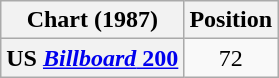<table class="wikitable plainrowheaders" style="text-align:center;">
<tr>
<th scope="col">Chart (1987)</th>
<th scope="col">Position</th>
</tr>
<tr>
<th scope="row">US <a href='#'><em>Billboard</em> 200</a></th>
<td>72</td>
</tr>
</table>
